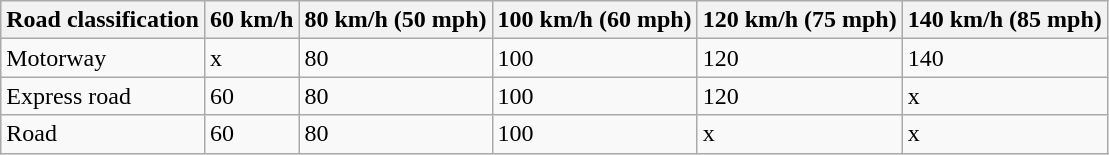<table class="wikitable">
<tr>
<th>Road classification</th>
<th>60 km/h</th>
<th>80 km/h (50 mph)</th>
<th>100 km/h (60 mph)</th>
<th>120 km/h (75 mph)</th>
<th>140 km/h (85 mph)</th>
</tr>
<tr>
<td>Motorway</td>
<td>x</td>
<td>80</td>
<td>100</td>
<td>120</td>
<td>140</td>
</tr>
<tr>
<td>Express road</td>
<td>60</td>
<td>80</td>
<td>100</td>
<td>120</td>
<td>x</td>
</tr>
<tr>
<td>Road</td>
<td>60</td>
<td>80</td>
<td>100</td>
<td>x</td>
<td>x</td>
</tr>
</table>
